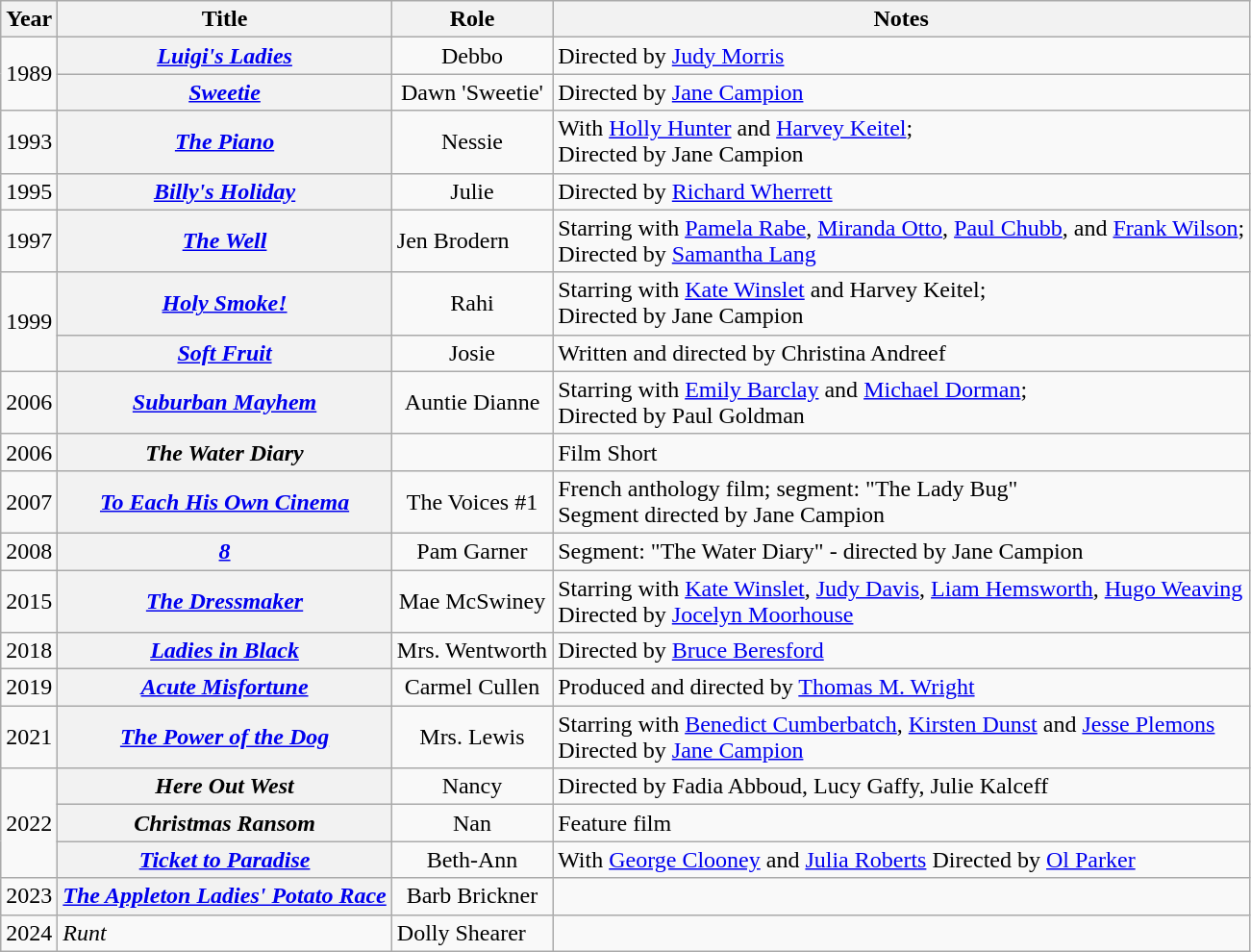<table class="wikitable plainrowheaders sortable">
<tr>
<th scope="col">Year</th>
<th scope="col">Title</th>
<th scope="col">Role</th>
<th scope="col">Notes</th>
</tr>
<tr>
<td rowspan="2" style="text-align:center;">1989</td>
<th scope="row"><em><a href='#'>Luigi's Ladies</a></em></th>
<td style="text-align:center;">Debbo</td>
<td>Directed by <a href='#'>Judy Morris</a></td>
</tr>
<tr>
<th scope="row"><em><a href='#'>Sweetie</a></em></th>
<td style="text-align:center;">Dawn 'Sweetie'</td>
<td>Directed by <a href='#'>Jane Campion</a></td>
</tr>
<tr>
<td style="text-align:center;">1993</td>
<th scope="row"><em><a href='#'>The Piano</a></em></th>
<td style="text-align:center;">Nessie</td>
<td>With <a href='#'>Holly Hunter</a> and <a href='#'>Harvey Keitel</a>;<br>Directed by Jane Campion</td>
</tr>
<tr>
<td style="text-align:center;">1995</td>
<th scope="row"><em><a href='#'>Billy's Holiday</a></em></th>
<td style="text-align:center;">Julie</td>
<td>Directed by <a href='#'>Richard Wherrett</a></td>
</tr>
<tr>
<td style="text-align:center;">1997</td>
<th scope="row"><em><a href='#'>The Well</a></em></th>
<td>Jen Brodern</td>
<td>Starring with <a href='#'>Pamela Rabe</a>, <a href='#'>Miranda Otto</a>, <a href='#'>Paul Chubb</a>, and <a href='#'>Frank Wilson</a>;<br>Directed by <a href='#'>Samantha Lang</a></td>
</tr>
<tr>
<td rowspan="2" style="text-align:center;">1999</td>
<th scope="row"><em><a href='#'>Holy Smoke!</a></em></th>
<td style="text-align:center;">Rahi</td>
<td>Starring with <a href='#'>Kate Winslet</a> and Harvey Keitel;<br> Directed by Jane Campion</td>
</tr>
<tr>
<th scope="row"><em><a href='#'>Soft Fruit</a></em></th>
<td style="text-align:center;">Josie</td>
<td>Written and directed by Christina Andreef</td>
</tr>
<tr>
<td style="text-align:center;">2006</td>
<th scope="row"><em><a href='#'>Suburban Mayhem</a></em></th>
<td style="text-align:center;">Auntie Dianne</td>
<td>Starring with <a href='#'>Emily Barclay</a> and <a href='#'>Michael Dorman</a>;<br>Directed by Paul Goldman</td>
</tr>
<tr>
<td style="text-align:center;">2006</td>
<th scope="row"><em>The Water Diary</em></th>
<td style="text-align:center;"></td>
<td>Film Short</td>
</tr>
<tr>
<td style="text-align:center;">2007</td>
<th scope="row"><em><a href='#'>To Each His Own Cinema</a></em></th>
<td style="text-align:center;">The Voices #1</td>
<td>French anthology film; segment: "The Lady Bug" <br>Segment directed by Jane Campion</td>
</tr>
<tr>
<td style="text-align:center;">2008</td>
<th scope="row"><em><a href='#'>8</a></em></th>
<td style="text-align:center;">Pam Garner</td>
<td>Segment: "The Water Diary" - directed by Jane Campion</td>
</tr>
<tr>
<td style="text-align:center;">2015</td>
<th scope="row"><em><a href='#'>The Dressmaker</a></em></th>
<td style="text-align:center;">Mae McSwiney</td>
<td>Starring with <a href='#'>Kate Winslet</a>, <a href='#'>Judy Davis</a>, <a href='#'>Liam Hemsworth</a>, <a href='#'>Hugo Weaving</a><br>Directed by <a href='#'>Jocelyn Moorhouse</a></td>
</tr>
<tr>
<td style="text-align:center;">2018</td>
<th scope="row"><em><a href='#'>Ladies in Black</a></em></th>
<td style="text-align:center;">Mrs. Wentworth</td>
<td>Directed by <a href='#'>Bruce Beresford</a></td>
</tr>
<tr>
<td style="text-align:center;">2019</td>
<th scope="row"><em><a href='#'>Acute Misfortune</a></em></th>
<td style="text-align:center;">Carmel Cullen</td>
<td>Produced and directed by <a href='#'>Thomas M. Wright</a></td>
</tr>
<tr>
<td style="text-align:center;">2021</td>
<th scope="row"><em><a href='#'>The Power of the Dog</a></em></th>
<td style="text-align:center;">Mrs. Lewis</td>
<td>Starring with <a href='#'>Benedict Cumberbatch</a>, <a href='#'>Kirsten Dunst</a> and <a href='#'>Jesse Plemons</a><br>Directed by <a href='#'>Jane Campion</a></td>
</tr>
<tr>
<td rowspan="3" style="text-align:center;">2022</td>
<th scope="row"><em>Here Out West</em></th>
<td style="text-align:center;">Nancy</td>
<td>Directed by Fadia Abboud, Lucy Gaffy, Julie Kalceff</td>
</tr>
<tr>
<th scope="row"><em>Christmas Ransom</em></th>
<td style="text-align:center;">Nan</td>
<td>Feature film</td>
</tr>
<tr>
<th scope="row"><em><a href='#'>Ticket to Paradise</a></em></th>
<td style="text-align:center;">Beth-Ann</td>
<td>With <a href='#'>George Clooney</a> and <a href='#'>Julia Roberts</a> Directed by <a href='#'>Ol Parker</a></td>
</tr>
<tr>
<td style="text-align:center;">2023</td>
<th scope="row"><em><a href='#'>The Appleton Ladies' Potato Race</a></em></th>
<td style="text-align:center;">Barb Brickner</td>
<td></td>
</tr>
<tr>
<td>2024</td>
<td><em>Runt</em></td>
<td>Dolly Shearer</td>
<td></td>
</tr>
</table>
